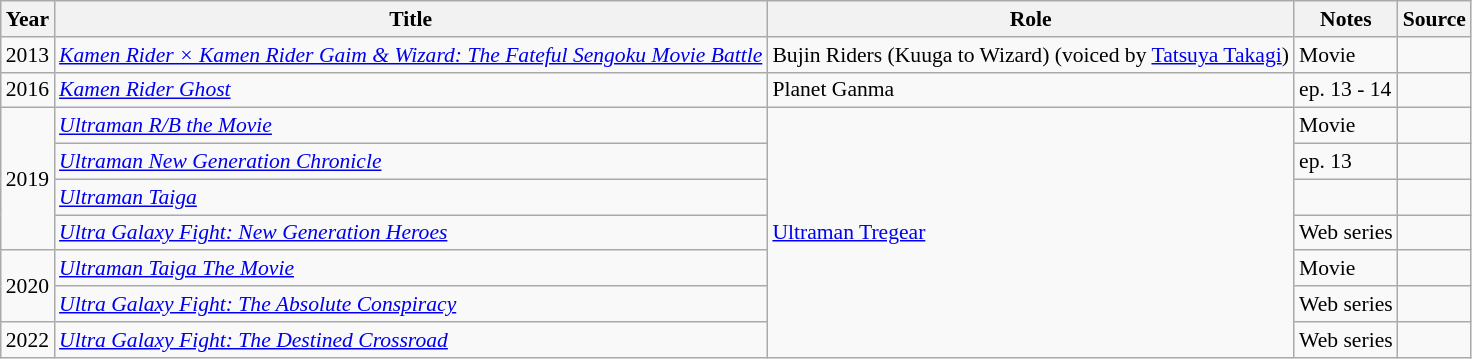<table class="wikitable" style="font-size: 90%;">
<tr>
<th>Year</th>
<th>Title</th>
<th>Role</th>
<th>Notes</th>
<th>Source</th>
</tr>
<tr>
<td>2013</td>
<td><em><a href='#'>Kamen Rider × Kamen Rider Gaim & Wizard: The Fateful Sengoku Movie Battle</a></em></td>
<td>Bujin Riders (Kuuga to Wizard) (voiced by <a href='#'>Tatsuya Takagi</a>)</td>
<td>Movie</td>
<td></td>
</tr>
<tr>
<td>2016</td>
<td><em><a href='#'>Kamen Rider Ghost</a></em></td>
<td>Planet Ganma</td>
<td>ep. 13 - 14</td>
<td></td>
</tr>
<tr>
<td rowspan="4">2019</td>
<td><em><a href='#'>Ultraman R/B the Movie</a></em></td>
<td rowspan="7"><a href='#'>Ultraman Tregear</a></td>
<td>Movie</td>
<td></td>
</tr>
<tr>
<td><em><a href='#'>Ultraman New Generation Chronicle</a></em></td>
<td>ep. 13</td>
<td></td>
</tr>
<tr>
<td><em><a href='#'>Ultraman Taiga</a></em></td>
<td></td>
<td></td>
</tr>
<tr>
<td><em><a href='#'>Ultra Galaxy Fight: New Generation Heroes</a></em></td>
<td>Web series</td>
<td></td>
</tr>
<tr>
<td rowspan="2">2020</td>
<td><em><a href='#'>Ultraman Taiga The Movie</a></em></td>
<td>Movie</td>
<td></td>
</tr>
<tr>
<td><em><a href='#'>Ultra Galaxy Fight: The Absolute Conspiracy</a></em></td>
<td>Web series</td>
<td></td>
</tr>
<tr>
<td>2022</td>
<td><em><a href='#'>Ultra Galaxy Fight: The Destined Crossroad</a></em></td>
<td>Web series</td>
<td></td>
</tr>
</table>
